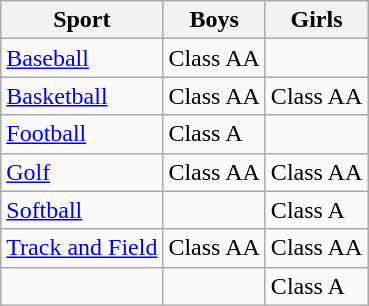<table class="wikitable">
<tr>
<th>Sport</th>
<th>Boys</th>
<th>Girls</th>
</tr>
<tr>
<td><a href='#'>Baseball</a></td>
<td>Class AA</td>
<td></td>
</tr>
<tr>
<td><a href='#'>Basketball</a></td>
<td>Class AA</td>
<td>Class AA</td>
</tr>
<tr>
<td><a href='#'>Football</a></td>
<td>Class A</td>
<td></td>
</tr>
<tr>
<td><a href='#'>Golf</a></td>
<td>Class AA</td>
<td>Class AA</td>
</tr>
<tr>
<td><a href='#'>Softball</a></td>
<td></td>
<td>Class A</td>
</tr>
<tr>
<td><a href='#'>Track and Field</a></td>
<td>Class AA</td>
<td>Class AA</td>
</tr>
<tr>
<td></td>
<td></td>
<td>Class A</td>
</tr>
</table>
